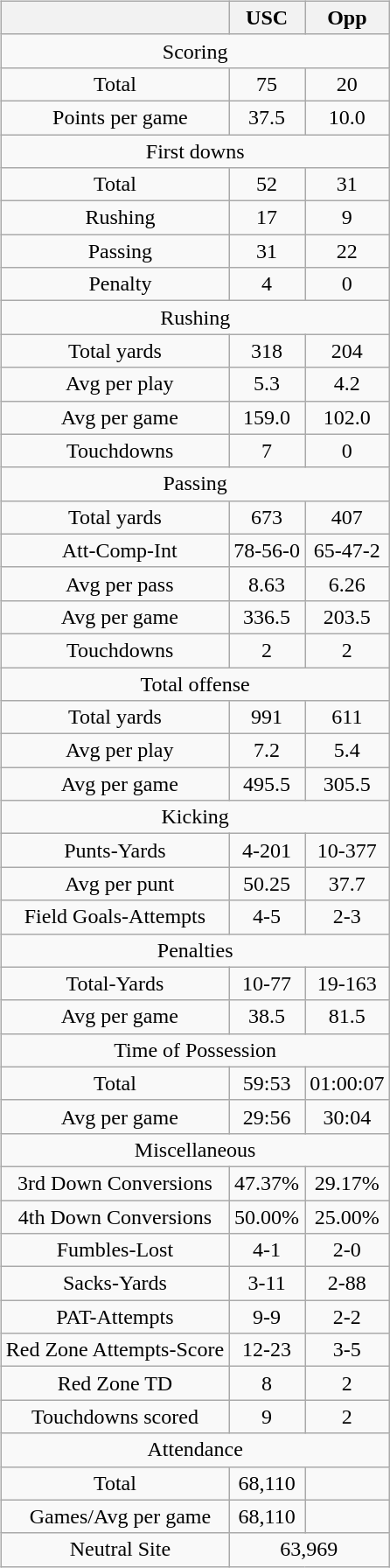<table ->
<tr>
<td valign="top"><br><table class="wikitable" style="text-align:center; style="white-space:nowrap;">
<tr>
<th></th>
<th>USC</th>
<th>Opp</th>
</tr>
<tr>
<td colspan="3" align="center">Scoring</td>
</tr>
<tr>
<td>Total</td>
<td>75</td>
<td>20</td>
</tr>
<tr>
<td>  Points per game</td>
<td>37.5</td>
<td>10.0</td>
</tr>
<tr>
<td colspan="3" align="center">First downs</td>
</tr>
<tr>
<td>Total</td>
<td>52</td>
<td>31</td>
</tr>
<tr>
<td>  Rushing</td>
<td>17</td>
<td>9</td>
</tr>
<tr>
<td>  Passing</td>
<td>31</td>
<td>22</td>
</tr>
<tr>
<td>  Penalty</td>
<td>4</td>
<td>0</td>
</tr>
<tr>
<td colspan="3" align="center">Rushing</td>
</tr>
<tr>
<td>Total yards</td>
<td>318</td>
<td>204</td>
</tr>
<tr>
<td>  Avg per play</td>
<td>5.3</td>
<td>4.2</td>
</tr>
<tr>
<td>  Avg per game</td>
<td>159.0</td>
<td>102.0</td>
</tr>
<tr>
<td>  Touchdowns</td>
<td>7</td>
<td>0</td>
</tr>
<tr>
<td colspan="3" align="center">Passing</td>
</tr>
<tr>
<td>Total yards</td>
<td>673</td>
<td>407</td>
</tr>
<tr>
<td>  Att-Comp-Int</td>
<td>78-56-0</td>
<td>65-47-2</td>
</tr>
<tr>
<td>  Avg per pass</td>
<td>8.63</td>
<td>6.26</td>
</tr>
<tr>
<td>  Avg per game</td>
<td>336.5</td>
<td>203.5</td>
</tr>
<tr>
<td>  Touchdowns</td>
<td>2</td>
<td>2</td>
</tr>
<tr>
<td colspan="3" align="center">Total offense</td>
</tr>
<tr>
<td>Total yards</td>
<td>991</td>
<td>611</td>
</tr>
<tr>
<td>  Avg per play</td>
<td>7.2</td>
<td>5.4</td>
</tr>
<tr>
<td>  Avg per game</td>
<td>495.5</td>
<td>305.5</td>
</tr>
<tr>
<td colspan="3" align="center">Kicking</td>
</tr>
<tr>
<td>Punts-Yards</td>
<td>4-201</td>
<td>10-377</td>
</tr>
<tr>
<td>  Avg per punt</td>
<td>50.25</td>
<td>37.7</td>
</tr>
<tr>
<td>Field Goals-Attempts</td>
<td>4-5</td>
<td>2-3</td>
</tr>
<tr>
<td colspan="3" align="center">Penalties</td>
</tr>
<tr>
<td>Total-Yards</td>
<td>10-77</td>
<td>19-163</td>
</tr>
<tr>
<td>  Avg per game</td>
<td>38.5</td>
<td>81.5</td>
</tr>
<tr>
<td colspan="3" align="center">Time of Possession</td>
</tr>
<tr>
<td>Total</td>
<td>59:53</td>
<td>01:00:07</td>
</tr>
<tr>
<td>  Avg per game</td>
<td>29:56</td>
<td>30:04</td>
</tr>
<tr>
<td colspan="3" align="center">Miscellaneous</td>
</tr>
<tr>
<td>3rd Down Conversions</td>
<td>47.37%</td>
<td>29.17%</td>
</tr>
<tr>
<td>4th Down Conversions</td>
<td>50.00%</td>
<td>25.00%</td>
</tr>
<tr>
<td>Fumbles-Lost</td>
<td>4-1</td>
<td>2-0</td>
</tr>
<tr>
<td>Sacks-Yards</td>
<td>3-11</td>
<td>2-88</td>
</tr>
<tr>
<td>PAT-Attempts</td>
<td>9-9</td>
<td>2-2</td>
</tr>
<tr>
<td>Red Zone Attempts-Score</td>
<td>12-23</td>
<td>3-5</td>
</tr>
<tr>
<td>Red Zone TD</td>
<td>8</td>
<td>2</td>
</tr>
<tr>
<td>Touchdowns scored</td>
<td>9</td>
<td>2</td>
</tr>
<tr>
<td colspan="3" align="center">Attendance</td>
</tr>
<tr>
<td>Total</td>
<td>68,110</td>
<td></td>
</tr>
<tr>
<td>  Games/Avg per game</td>
<td>68,110</td>
<td></td>
</tr>
<tr>
<td>  Neutral Site</td>
<td colspan="2" align="center">63,969</td>
</tr>
</table>
</td>
</tr>
</table>
